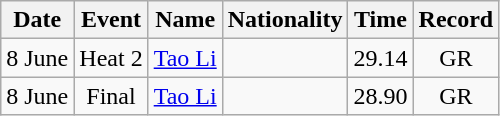<table class="wikitable" style="text-align:center;">
<tr>
<th>Date</th>
<th>Event</th>
<th>Name</th>
<th>Nationality</th>
<th>Time</th>
<th>Record</th>
</tr>
<tr>
<td>8 June</td>
<td>Heat 2</td>
<td align=left><a href='#'>Tao Li</a></td>
<td align=left></td>
<td>29.14</td>
<td align=center>GR</td>
</tr>
<tr>
<td>8 June</td>
<td>Final</td>
<td align=left><a href='#'>Tao Li</a></td>
<td align=left></td>
<td>28.90</td>
<td align=center>GR</td>
</tr>
</table>
